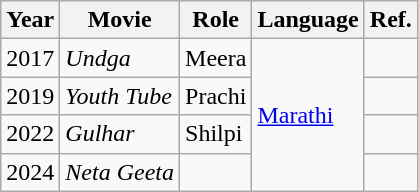<table class="wikitable">
<tr>
<th>Year</th>
<th>Movie</th>
<th>Role</th>
<th>Language</th>
<th>Ref.</th>
</tr>
<tr>
<td>2017</td>
<td><em>Undga</em></td>
<td>Meera</td>
<td rowspan="4"><a href='#'>Marathi</a></td>
<td></td>
</tr>
<tr>
<td>2019</td>
<td><em>Youth Tube</em></td>
<td>Prachi</td>
<td></td>
</tr>
<tr>
<td>2022</td>
<td><em>Gulhar</em></td>
<td>Shilpi</td>
<td></td>
</tr>
<tr>
<td>2024</td>
<td><em>Neta Geeta</em></td>
<td></td>
<td></td>
</tr>
</table>
